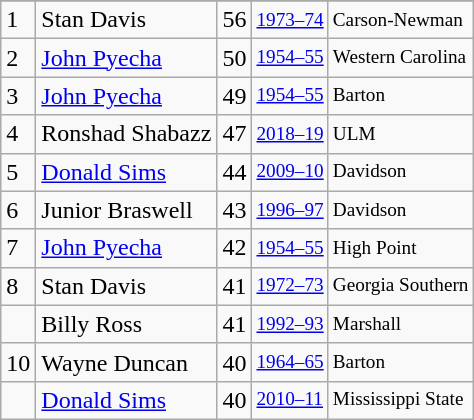<table class="wikitable">
<tr>
</tr>
<tr>
<td>1</td>
<td>Stan Davis</td>
<td>56</td>
<td style="font-size:80%;"><a href='#'>1973–74</a></td>
<td style="font-size:80%;">Carson-Newman</td>
</tr>
<tr>
<td>2</td>
<td><a href='#'>John Pyecha</a></td>
<td>50</td>
<td style="font-size:80%;"><a href='#'>1954–55</a></td>
<td style="font-size:80%;">Western Carolina</td>
</tr>
<tr>
<td>3</td>
<td><a href='#'>John Pyecha</a></td>
<td>49</td>
<td style="font-size:80%;"><a href='#'>1954–55</a></td>
<td style="font-size:80%;">Barton</td>
</tr>
<tr>
<td>4</td>
<td>Ronshad Shabazz</td>
<td>47</td>
<td style="font-size:80%;"><a href='#'>2018–19</a></td>
<td style="font-size:80%;">ULM</td>
</tr>
<tr>
<td>5</td>
<td><a href='#'>Donald Sims</a></td>
<td>44</td>
<td style="font-size:80%;"><a href='#'>2009–10</a></td>
<td style="font-size:80%;">Davidson</td>
</tr>
<tr>
<td>6</td>
<td>Junior Braswell</td>
<td>43</td>
<td style="font-size:80%;"><a href='#'>1996–97</a></td>
<td style="font-size:80%;">Davidson</td>
</tr>
<tr>
<td>7</td>
<td><a href='#'>John Pyecha</a></td>
<td>42</td>
<td style="font-size:80%;"><a href='#'>1954–55</a></td>
<td style="font-size:80%;">High Point</td>
</tr>
<tr>
<td>8</td>
<td>Stan Davis</td>
<td>41</td>
<td style="font-size:80%;"><a href='#'>1972–73</a></td>
<td style="font-size:80%;">Georgia Southern</td>
</tr>
<tr>
<td></td>
<td>Billy Ross</td>
<td>41</td>
<td style="font-size:80%;"><a href='#'>1992–93</a></td>
<td style="font-size:80%;">Marshall</td>
</tr>
<tr>
<td>10</td>
<td>Wayne Duncan</td>
<td>40</td>
<td style="font-size:80%;"><a href='#'>1964–65</a></td>
<td style="font-size:80%;">Barton</td>
</tr>
<tr>
<td></td>
<td><a href='#'>Donald Sims</a></td>
<td>40</td>
<td style="font-size:80%;"><a href='#'>2010–11</a></td>
<td style="font-size:80%;">Mississippi State</td>
</tr>
</table>
